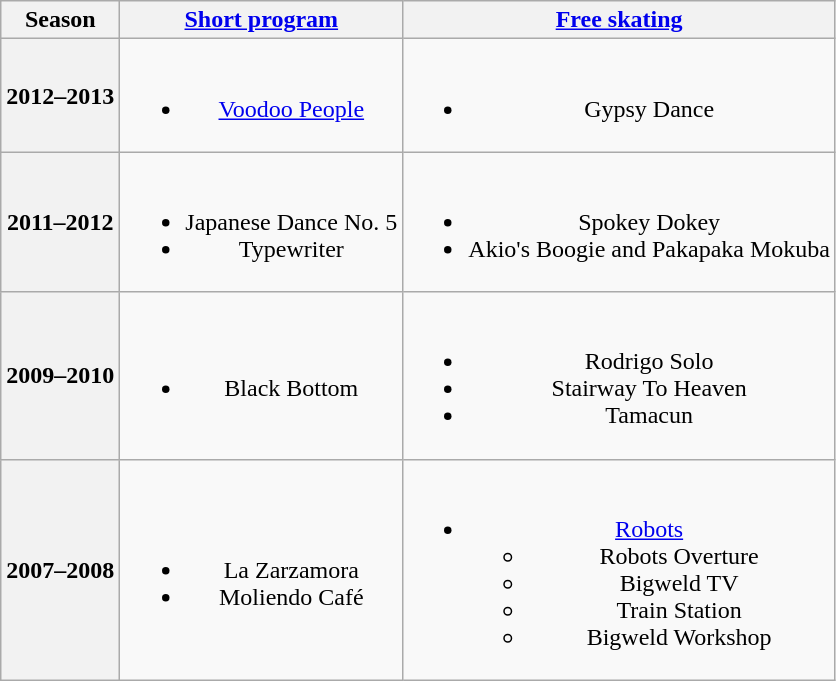<table class=wikitable style=text-align:center>
<tr>
<th>Season</th>
<th><a href='#'>Short program</a></th>
<th><a href='#'>Free skating</a></th>
</tr>
<tr>
<th>2012–2013</th>
<td><br><ul><li><a href='#'>Voodoo People</a> <br></li></ul></td>
<td><br><ul><li>Gypsy Dance</li></ul></td>
</tr>
<tr>
<th>2011–2012 <br> </th>
<td><br><ul><li>Japanese Dance No. 5 <br></li><li>Typewriter</li></ul></td>
<td><br><ul><li>Spokey Dokey</li><li>Akio's Boogie and Pakapaka Mokuba</li></ul></td>
</tr>
<tr>
<th>2009–2010</th>
<td><br><ul><li>Black Bottom <br></li></ul></td>
<td><br><ul><li>Rodrigo Solo <br></li><li>Stairway To Heaven <br></li><li>Tamacun <br></li></ul></td>
</tr>
<tr>
<th>2007–2008 <br> </th>
<td><br><ul><li>La Zarzamora <br></li><li>Moliendo Café <br></li></ul></td>
<td><br><ul><li><a href='#'>Robots</a> <br><ul><li>Robots Overture</li><li>Bigweld TV</li><li>Train Station</li><li>Bigweld Workshop</li></ul></li></ul></td>
</tr>
</table>
